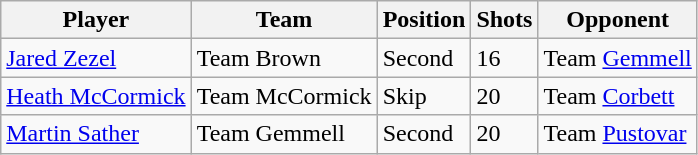<table class="wikitable sortable">
<tr>
<th>Player</th>
<th>Team</th>
<th>Position</th>
<th>Shots</th>
<th>Opponent</th>
</tr>
<tr>
<td><a href='#'>Jared Zezel</a></td>
<td> Team Brown</td>
<td>Second</td>
<td>16</td>
<td> Team <a href='#'>Gemmell</a></td>
</tr>
<tr>
<td><a href='#'>Heath McCormick</a></td>
<td> Team McCormick</td>
<td>Skip</td>
<td>20</td>
<td> Team <a href='#'>Corbett</a></td>
</tr>
<tr>
<td><a href='#'>Martin Sather</a></td>
<td> Team Gemmell</td>
<td>Second</td>
<td>20</td>
<td> Team <a href='#'>Pustovar</a></td>
</tr>
</table>
